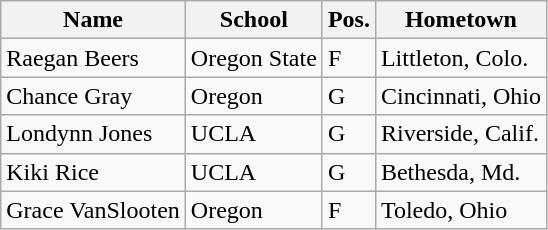<table class="wikitable">
<tr>
<th>Name</th>
<th>School</th>
<th>Pos.</th>
<th>Hometown</th>
</tr>
<tr>
<td>Raegan Beers</td>
<td>Oregon State</td>
<td>F</td>
<td>Littleton, Colo.</td>
</tr>
<tr>
<td>Chance Gray</td>
<td>Oregon</td>
<td>G</td>
<td>Cincinnati, Ohio</td>
</tr>
<tr>
<td>Londynn Jones</td>
<td>UCLA</td>
<td>G</td>
<td>Riverside, Calif.</td>
</tr>
<tr>
<td>Kiki Rice</td>
<td>UCLA</td>
<td>G</td>
<td>Bethesda, Md.</td>
</tr>
<tr>
<td>Grace VanSlooten</td>
<td>Oregon</td>
<td>F</td>
<td>Toledo, Ohio</td>
</tr>
</table>
